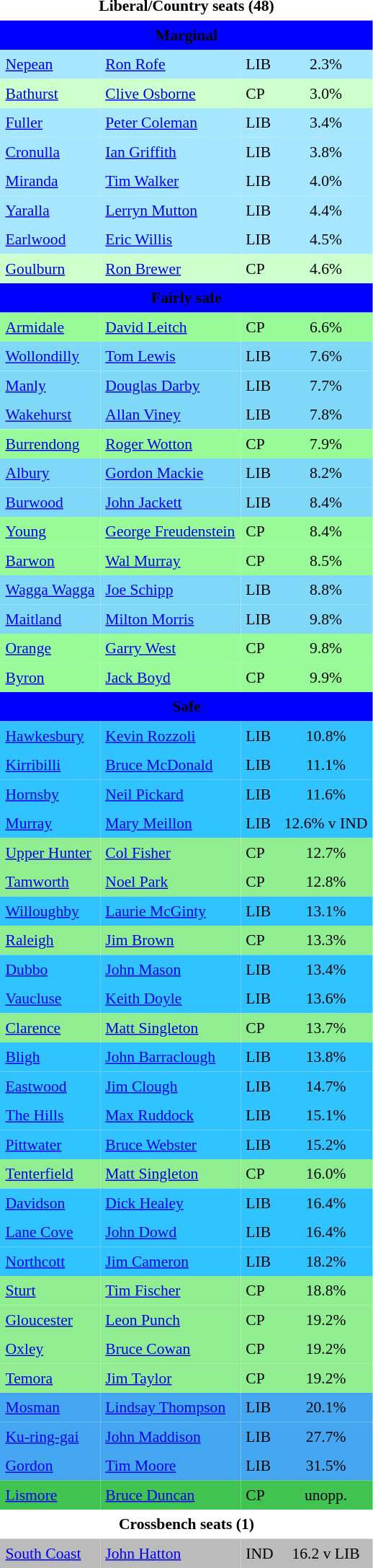<table class="toccolours" cellpadding="5" cellspacing="0" style="float:left; margin-right:.5em; margin-top:.4em; font-size:90%;">
<tr>
<td COLSPAN=4 align="center"><strong>Liberal/Country seats (48)</strong></td>
</tr>
<tr>
<td COLSPAN=4 align="center" bgcolor="Blue"><span><strong>Marginal</strong></span></td>
</tr>
<tr>
<td align="left" bgcolor="A6E7FF"><a href='#'>Nepean</a></td>
<td align="left" bgcolor="A6E7FF"><a href='#'>Ron Rofe</a></td>
<td align="left" bgcolor="A6E7FF">LIB</td>
<td align="center" bgcolor="A6E7FF">2.3%</td>
</tr>
<tr>
<td align="left" bgcolor="CCFFCC"><a href='#'>Bathurst</a></td>
<td align="left" bgcolor="CCFFCC"><a href='#'>Clive Osborne</a></td>
<td align="left" bgcolor="CCFFCC">CP</td>
<td align="center" bgcolor="CCFFCC">3.0%</td>
</tr>
<tr>
<td align="left" bgcolor="A6E7FF"><a href='#'>Fuller</a></td>
<td align="left" bgcolor="A6E7FF"><a href='#'>Peter Coleman</a></td>
<td align="left" bgcolor="A6E7FF">LIB</td>
<td align="center" bgcolor="A6E7FF">3.4%</td>
</tr>
<tr>
<td align="left" bgcolor="A6E7FF"><a href='#'>Cronulla</a></td>
<td align="left" bgcolor="A6E7FF"><a href='#'>Ian Griffith</a></td>
<td align="left" bgcolor="A6E7FF">LIB</td>
<td align="center" bgcolor="A6E7FF">3.8%</td>
</tr>
<tr>
<td align="left" bgcolor="A6E7FF"><a href='#'>Miranda</a></td>
<td align="left" bgcolor="A6E7FF"><a href='#'>Tim Walker</a></td>
<td align="left" bgcolor="A6E7FF">LIB</td>
<td align="center" bgcolor="A6E7FF">4.0%</td>
</tr>
<tr>
<td align="left" bgcolor="A6E7FF"><a href='#'>Yaralla</a></td>
<td align="left" bgcolor="A6E7FF"><a href='#'>Lerryn Mutton</a></td>
<td align="left" bgcolor="A6E7FF">LIB</td>
<td align="center" bgcolor="A6E7FF">4.4%</td>
</tr>
<tr>
<td align="left" bgcolor="A6E7FF"><a href='#'>Earlwood</a></td>
<td align="left" bgcolor="A6E7FF"><a href='#'>Eric Willis</a></td>
<td align="left" bgcolor="A6E7FF">LIB</td>
<td align="center" bgcolor="A6E7FF">4.5%</td>
</tr>
<tr>
<td align="left" bgcolor="CCFFCC"><a href='#'>Goulburn</a></td>
<td align="left" bgcolor="CCFFCC"><a href='#'>Ron Brewer</a></td>
<td align="left" bgcolor="CCFFCC">CP</td>
<td align="center" bgcolor="CCFFCC">4.6%</td>
</tr>
<tr>
<td COLSPAN=4 align="center" bgcolor="blue"><span><strong>Fairly safe</strong></span></td>
</tr>
<tr>
<td align="left" bgcolor="98FB98"><a href='#'>Armidale</a></td>
<td align="left" bgcolor="98FB98"><a href='#'>David Leitch</a></td>
<td align="left" bgcolor="98FB98">CP</td>
<td align="center" bgcolor="98FB98">6.6%</td>
</tr>
<tr>
<td align="left" bgcolor="80D8F9"><a href='#'>Wollondilly</a></td>
<td align="left" bgcolor="80D8F9"><a href='#'>Tom Lewis</a></td>
<td align="left" bgcolor="80D8F9">LIB</td>
<td align="center" bgcolor="80D8F9">7.6%</td>
</tr>
<tr>
<td align="left" bgcolor="80D8F9"><a href='#'>Manly</a></td>
<td align="left" bgcolor="80D8F9"><a href='#'>Douglas Darby</a></td>
<td align="left" bgcolor="80D8F9">LIB</td>
<td align="center" bgcolor="80D8F9">7.7%</td>
</tr>
<tr>
<td align="left" bgcolor="80D8F9"><a href='#'>Wakehurst</a></td>
<td align="left" bgcolor="80D8F9"><a href='#'>Allan Viney</a></td>
<td align="left" bgcolor="80D8F9">LIB</td>
<td align="center" bgcolor="80D8F9">7.8%</td>
</tr>
<tr>
<td align="left" bgcolor="98FB98"><a href='#'>Burrendong</a></td>
<td align="left" bgcolor="98FB98"><a href='#'>Roger Wotton</a></td>
<td align="left" bgcolor="98FB98">CP</td>
<td align="center" bgcolor="98FB98">7.9%</td>
</tr>
<tr>
<td align="left" bgcolor="80D8F9"><a href='#'>Albury</a></td>
<td align="left" bgcolor="80D8F9"><a href='#'>Gordon Mackie</a></td>
<td align="left" bgcolor="80D8F9">LIB</td>
<td align="center" bgcolor="80D8F9">8.2%</td>
</tr>
<tr>
<td align="left" bgcolor="80D8F9"><a href='#'>Burwood</a></td>
<td align="left" bgcolor="80D8F9"><a href='#'>John Jackett</a></td>
<td align="left" bgcolor="80D8F9">LIB</td>
<td align="center" bgcolor="80D8F9">8.4%</td>
</tr>
<tr>
<td align="left" bgcolor="98FB98"><a href='#'>Young</a></td>
<td align="left" bgcolor="98FB98"><a href='#'>George Freudenstein</a></td>
<td align="left" bgcolor="98FB98">CP</td>
<td align="center" bgcolor="98FB98">8.4%</td>
</tr>
<tr>
<td align="left" bgcolor="98FB98"><a href='#'>Barwon</a></td>
<td align="left" bgcolor="98FB98"><a href='#'>Wal Murray</a></td>
<td align="left" bgcolor="98FB98">CP</td>
<td align="center" bgcolor="98FB98">8.5%</td>
</tr>
<tr>
<td align="left" bgcolor="80D8F9"><a href='#'>Wagga Wagga</a></td>
<td align="left" bgcolor="80D8F9"><a href='#'>Joe Schipp</a></td>
<td align="left" bgcolor="80D8F9">LIB</td>
<td align="center" bgcolor="80D8F9">8.8%</td>
</tr>
<tr>
<td align="left" bgcolor="80D8F9"><a href='#'>Maitland</a></td>
<td align="left" bgcolor="80D8F9"><a href='#'>Milton Morris</a></td>
<td align="left" bgcolor="80D8F9">LIB</td>
<td align="center" bgcolor="80D8F9">9.8%</td>
</tr>
<tr>
<td align="left" bgcolor="98FB98"><a href='#'>Orange</a></td>
<td align="left" bgcolor="98FB98"><a href='#'>Garry West</a></td>
<td align="left" bgcolor="98FB98">CP</td>
<td align="center" bgcolor="98FB98">9.8%</td>
</tr>
<tr>
<td align="left" bgcolor="98FB98"><a href='#'>Byron</a></td>
<td align="left" bgcolor="98FB98"><a href='#'>Jack Boyd</a></td>
<td align="left" bgcolor="98FB98">CP</td>
<td align="center" bgcolor="98FB98">9.9%</td>
</tr>
<tr>
<td COLSPAN=4 align="center" bgcolor="blue"><span><strong>Safe</strong></span></td>
</tr>
<tr>
<td align="left" bgcolor="31C3FF"><a href='#'>Hawkesbury</a></td>
<td align="left" bgcolor="31C3FF"><a href='#'>Kevin Rozzoli</a></td>
<td align="left" bgcolor="31C3FF">LIB</td>
<td align="center" bgcolor="31C3FF">10.8%</td>
</tr>
<tr>
<td align="left" bgcolor="31C3FF"><a href='#'>Kirribilli</a></td>
<td align="left" bgcolor="31C3FF"><a href='#'>Bruce McDonald</a></td>
<td align="left" bgcolor="31C3FF">LIB</td>
<td align="center" bgcolor="31C3FF">11.1%</td>
</tr>
<tr>
<td align="left" bgcolor="31C3FF"><a href='#'>Hornsby</a></td>
<td align="left" bgcolor="31C3FF"><a href='#'>Neil Pickard</a></td>
<td align="left" bgcolor="31C3FF">LIB</td>
<td align="center" bgcolor="31C3FF">11.6%</td>
</tr>
<tr>
<td align="left" bgcolor="31C3FF"><a href='#'>Murray</a></td>
<td align="left" bgcolor="31C3FF"><a href='#'>Mary Meillon</a></td>
<td align="left" bgcolor="31C3FF">LIB</td>
<td align="center" bgcolor="31C3FF">12.6% v IND</td>
</tr>
<tr>
<td align="left" bgcolor="90EE90"><a href='#'>Upper Hunter</a></td>
<td align="left" bgcolor="90EE90"><a href='#'>Col Fisher</a></td>
<td align="left" bgcolor="90EE90">CP</td>
<td align="center" bgcolor="90EE90">12.7%</td>
</tr>
<tr>
<td align="left" bgcolor="90EE90"><a href='#'>Tamworth</a></td>
<td align="left" bgcolor="90EE90"><a href='#'>Noel Park</a></td>
<td align="left" bgcolor="90EE90">CP</td>
<td align="center" bgcolor="90EE90">12.8%</td>
</tr>
<tr>
<td align="left" bgcolor="31C3FF"><a href='#'>Willoughby</a></td>
<td align="left" bgcolor="31C3FF"><a href='#'>Laurie McGinty</a></td>
<td align="left" bgcolor="31C3FF">LIB</td>
<td align="center" bgcolor="31C3FF">13.1%</td>
</tr>
<tr>
<td align="left" bgcolor="90EE90"><a href='#'>Raleigh</a></td>
<td align="left" bgcolor="90EE90"><a href='#'>Jim Brown</a></td>
<td align="left" bgcolor="90EE90">CP</td>
<td align="center" bgcolor="90EE90">13.3%</td>
</tr>
<tr>
<td align="left" bgcolor="31C3FF"><a href='#'>Dubbo</a></td>
<td align="left" bgcolor="31C3FF"><a href='#'>John Mason</a></td>
<td align="left" bgcolor="31C3FF">LIB</td>
<td align="center" bgcolor="31C3FF">13.4%</td>
</tr>
<tr>
<td align="left" bgcolor="31C3FF"><a href='#'>Vaucluse</a></td>
<td align="left" bgcolor="31C3FF"><a href='#'>Keith Doyle</a></td>
<td align="left" bgcolor="31C3FF">LIB</td>
<td align="center" bgcolor="31C3FF">13.6%</td>
</tr>
<tr>
<td align="left" bgcolor="90EE90"><a href='#'>Clarence</a></td>
<td align="left" bgcolor="90EE90"><a href='#'>Matt Singleton</a></td>
<td align="left" bgcolor="90EE90">CP</td>
<td align="center" bgcolor="90EE90">13.7%</td>
</tr>
<tr>
<td align="left" bgcolor="31C3FF"><a href='#'>Bligh</a></td>
<td align="left" bgcolor="31C3FF"><a href='#'>John Barraclough</a></td>
<td align="left" bgcolor="31C3FF">LIB</td>
<td align="center" bgcolor="31C3FF">13.8%</td>
</tr>
<tr>
<td align="left" bgcolor="31C3FF"><a href='#'>Eastwood</a></td>
<td align="left" bgcolor="31C3FF"><a href='#'>Jim Clough</a></td>
<td align="left" bgcolor="31C3FF">LIB</td>
<td align="center" bgcolor="31C3FF">14.7%</td>
</tr>
<tr>
<td align="left" bgcolor="31C3FF"><a href='#'>The Hills</a></td>
<td align="left" bgcolor="31C3FF"><a href='#'>Max Ruddock</a></td>
<td align="left" bgcolor="31C3FF">LIB</td>
<td align="center" bgcolor="31C3FF">15.1%</td>
</tr>
<tr>
<td align="left" bgcolor="31C3FF"><a href='#'>Pittwater</a></td>
<td align="left" bgcolor="31C3FF"><a href='#'>Bruce Webster</a></td>
<td align="left" bgcolor="31C3FF">LIB</td>
<td align="center" bgcolor="31C3FF">15.2%</td>
</tr>
<tr>
<td align="left" bgcolor="90EE90"><a href='#'>Tenterfield</a></td>
<td align="left" bgcolor="90EE90"><a href='#'>Matt Singleton</a></td>
<td align="left" bgcolor="90EE90">CP</td>
<td align="center" bgcolor="90EE90">16.0%</td>
</tr>
<tr>
<td align="left" bgcolor="31C3FF"><a href='#'>Davidson</a></td>
<td align="left" bgcolor="31C3FF"><a href='#'>Dick Healey</a></td>
<td align="left" bgcolor="31C3FF">LIB</td>
<td align="center" bgcolor="31C3FF">16.4%</td>
</tr>
<tr>
<td align="left" bgcolor="31C3FF"><a href='#'>Lane Cove</a></td>
<td align="left" bgcolor="31C3FF"><a href='#'>John Dowd</a></td>
<td align="left" bgcolor="31C3FF">LIB</td>
<td align="center" bgcolor="31C3FF">16.4%</td>
</tr>
<tr>
<td align="left" bgcolor="31C3FF"><a href='#'>Northcott</a></td>
<td align="left" bgcolor="31C3FF"><a href='#'>Jim Cameron</a></td>
<td align="left" bgcolor="31C3FF">LIB</td>
<td align="center" bgcolor="31C3FF">18.2%</td>
</tr>
<tr>
<td align="left" bgcolor="90EE90"><a href='#'>Sturt</a></td>
<td align="left" bgcolor="90EE90"><a href='#'>Tim Fischer</a></td>
<td align="left" bgcolor="90EE90">CP</td>
<td align="center" bgcolor="90EE90">18.8%</td>
</tr>
<tr>
<td align="left" bgcolor="90EE90"><a href='#'>Gloucester</a></td>
<td align="left" bgcolor="90EE90"><a href='#'>Leon Punch</a></td>
<td align="left" bgcolor="90EE90">CP</td>
<td align="center" bgcolor="90EE90">19.2%</td>
</tr>
<tr>
<td align="left" bgcolor="90EE90"><a href='#'>Oxley</a></td>
<td align="left" bgcolor="90EE90"><a href='#'>Bruce Cowan</a></td>
<td align="left" bgcolor="90EE90">CP</td>
<td align="center" bgcolor="90EE90">19.2%</td>
</tr>
<tr>
<td align="left" bgcolor="90EE90"><a href='#'>Temora</a></td>
<td align="left" bgcolor="90EE90"><a href='#'>Jim Taylor</a></td>
<td align="left" bgcolor="90EE90">CP</td>
<td align="center" bgcolor="90EE90">19.2%</td>
</tr>
<tr>
<td align="left" bgcolor="44A6F1"><a href='#'>Mosman</a></td>
<td align="left" bgcolor="44A6F1"><a href='#'>Lindsay Thompson</a></td>
<td align="left" bgcolor="44A6F1">LIB</td>
<td align="center" bgcolor="44A6F1">20.1%</td>
</tr>
<tr>
<td align="left" bgcolor="44A6F1"><a href='#'>Ku-ring-gai</a></td>
<td align="left" bgcolor="44A6F1"><a href='#'>John Maddison</a></td>
<td align="left" bgcolor="44A6F1">LIB</td>
<td align="center" bgcolor="44A6F1">27.7%</td>
</tr>
<tr>
<td align="left" bgcolor="44A6F1"><a href='#'>Gordon</a></td>
<td align="left" bgcolor="44A6F1"><a href='#'>Tim Moore</a></td>
<td align="left" bgcolor="44A6F1">LIB</td>
<td align="center" bgcolor="44A6F1">31.5%</td>
</tr>
<tr>
<td align="left" bgcolor="40C351"><a href='#'>Lismore</a></td>
<td align="left" bgcolor="40C351"><a href='#'>Bruce Duncan</a></td>
<td align="left" bgcolor="40C351">CP</td>
<td align="center" bgcolor="40C351">unopp.</td>
</tr>
<tr>
<td COLSPAN=4 align="center"><strong>Crossbench seats (1)</strong></td>
</tr>
<tr>
<td align="left" bgcolor="BBBBBB"><a href='#'>South Coast</a></td>
<td align="left" bgcolor="BBBBBB"><a href='#'>John Hatton</a></td>
<td align="left" bgcolor="BBBBBB">IND</td>
<td align="center" bgcolor="BBBBBB">16.2 v LIB</td>
</tr>
<tr>
</tr>
</table>
